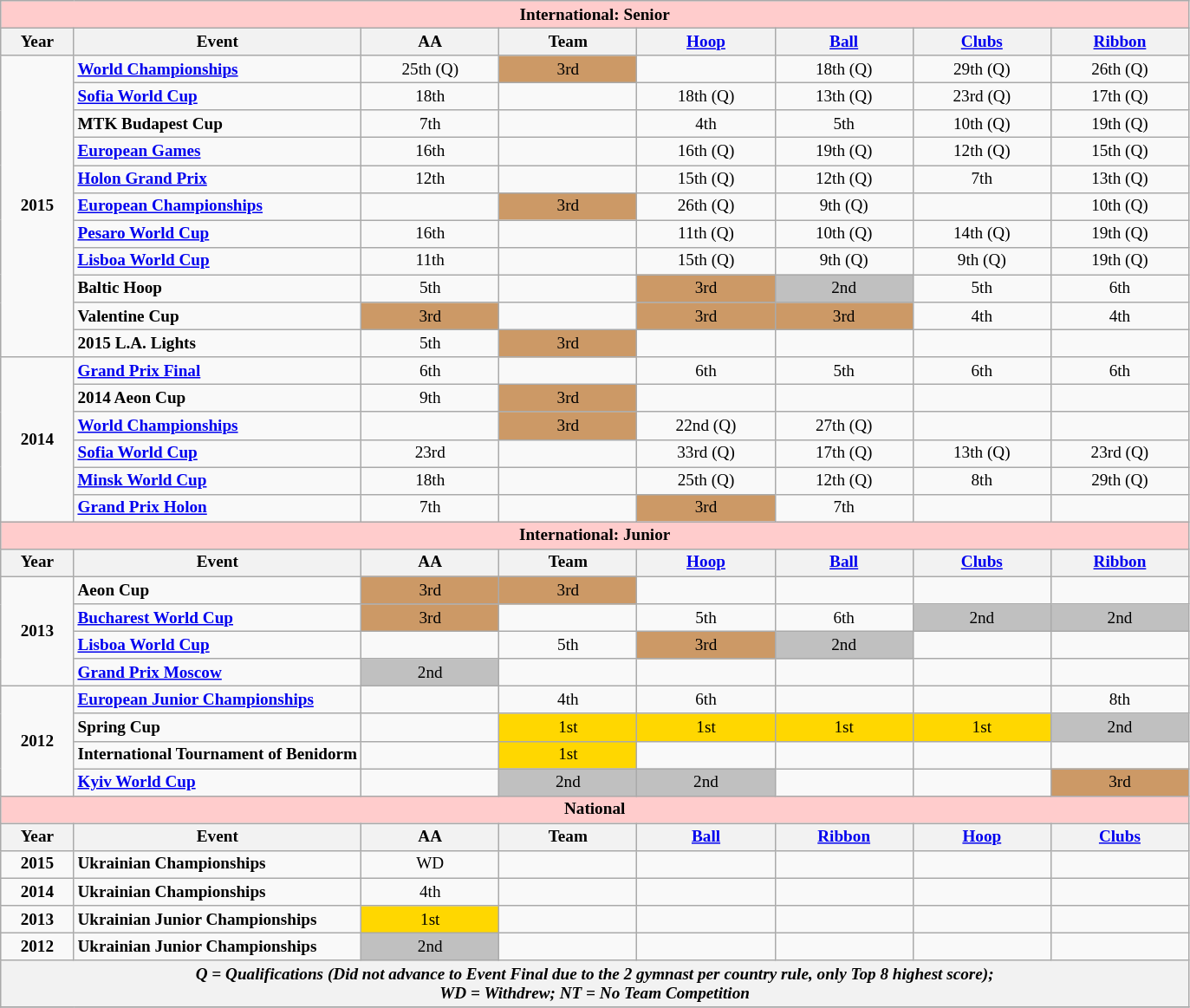<table class="wikitable" style="text-align:center; font-size: 80%;">
<tr>
<th align=center colspan=8  style="background-color: #FFCCCC; "><strong>International: Senior</strong></th>
</tr>
<tr>
<th>Year</th>
<th>Event</th>
<th width=100px>AA</th>
<th width=100px>Team</th>
<th width=100px><a href='#'>Hoop</a></th>
<th width=100px><a href='#'>Ball</a></th>
<th width=100px><a href='#'>Clubs</a></th>
<th width=100px><a href='#'>Ribbon</a></th>
</tr>
<tr>
<td rowspan="11" width=50px><strong>2015</strong></td>
<td align=left><strong><a href='#'>World Championships</a></strong></td>
<td>25th (Q)</td>
<td bgcolor=CC9966>3rd</td>
<td></td>
<td>18th (Q)</td>
<td>29th (Q)</td>
<td>26th (Q)</td>
</tr>
<tr>
<td align=left><strong><a href='#'>Sofia World Cup</a></strong></td>
<td>18th</td>
<td></td>
<td>18th (Q)</td>
<td>13th (Q)</td>
<td>23rd (Q)</td>
<td>17th (Q)</td>
</tr>
<tr>
<td align=left><strong>MTK Budapest Cup</strong></td>
<td>7th</td>
<td></td>
<td>4th</td>
<td>5th</td>
<td>10th (Q)</td>
<td>19th (Q)</td>
</tr>
<tr>
<td align=left><strong><a href='#'>European Games</a></strong></td>
<td>16th</td>
<td></td>
<td>16th (Q)</td>
<td>19th (Q)</td>
<td>12th (Q)</td>
<td>15th (Q)</td>
</tr>
<tr>
<td align=left><strong><a href='#'>Holon Grand Prix</a></strong></td>
<td>12th</td>
<td></td>
<td>15th (Q)</td>
<td>12th (Q)</td>
<td>7th</td>
<td>13th (Q)</td>
</tr>
<tr>
<td align=left><strong><a href='#'>European Championships</a></strong></td>
<td></td>
<td bgcolor=CC9966>3rd</td>
<td>26th (Q)</td>
<td>9th (Q)</td>
<td></td>
<td>10th (Q)</td>
</tr>
<tr>
<td align=left><strong><a href='#'>Pesaro World Cup</a></strong></td>
<td>16th</td>
<td></td>
<td>11th (Q)</td>
<td>10th (Q)</td>
<td>14th (Q)</td>
<td>19th (Q)</td>
</tr>
<tr>
<td align=left><strong><a href='#'>Lisboa World Cup</a></strong></td>
<td>11th</td>
<td></td>
<td>15th (Q)</td>
<td>9th (Q)</td>
<td>9th (Q)</td>
<td>19th (Q)</td>
</tr>
<tr>
<td align=left><strong>Baltic Hoop</strong></td>
<td>5th</td>
<td></td>
<td bgcolor=CC9966>3rd</td>
<td bgcolor=silver>2nd</td>
<td>5th</td>
<td>6th</td>
</tr>
<tr>
<td align=left><strong>Valentine Cup</strong></td>
<td bgcolor=CC9966>3rd</td>
<td></td>
<td bgcolor=CC9966>3rd</td>
<td bgcolor=CC9966>3rd</td>
<td>4th</td>
<td>4th</td>
</tr>
<tr>
<td align=left><strong>2015 L.A. Lights</strong></td>
<td>5th</td>
<td bgcolor=CC9966>3rd</td>
<td></td>
<td></td>
<td></td>
<td></td>
</tr>
<tr>
<td rowspan="6" width=50px><strong>2014</strong></td>
<td align=left><strong><a href='#'>Grand Prix Final</a></strong></td>
<td>6th</td>
<td></td>
<td>6th</td>
<td>5th</td>
<td>6th</td>
<td>6th</td>
</tr>
<tr>
<td align=left><strong>2014 Aeon Cup</strong></td>
<td>9th</td>
<td bgcolor=CC9966>3rd</td>
<td></td>
<td></td>
<td></td>
<td></td>
</tr>
<tr>
<td align=left><strong><a href='#'>World Championships</a></strong></td>
<td></td>
<td bgcolor=CC9966>3rd</td>
<td>22nd (Q)</td>
<td>27th (Q)</td>
<td></td>
<td></td>
</tr>
<tr>
<td align=left><strong><a href='#'>Sofia World Cup</a></strong></td>
<td>23rd</td>
<td></td>
<td>33rd (Q)</td>
<td>17th (Q)</td>
<td>13th (Q)</td>
<td>23rd (Q)</td>
</tr>
<tr>
<td align=left><strong><a href='#'>Minsk World Cup</a></strong></td>
<td>18th</td>
<td></td>
<td>25th (Q)</td>
<td>12th (Q)</td>
<td>8th</td>
<td>29th (Q)</td>
</tr>
<tr>
<td align=left><strong><a href='#'>Grand Prix Holon</a></strong></td>
<td>7th</td>
<td></td>
<td bgcolor=CC9966>3rd</td>
<td>7th</td>
<td></td>
<td></td>
</tr>
<tr>
<th align=center colspan=8  style="background-color: #FFCCCC; "><strong>International: Junior</strong></th>
</tr>
<tr>
<th>Year</th>
<th>Event</th>
<th width=100px>AA</th>
<th width=100px>Team</th>
<th width=100px><a href='#'>Hoop</a></th>
<th width=100px><a href='#'>Ball</a></th>
<th width=100px><a href='#'>Clubs</a></th>
<th width=100px><a href='#'>Ribbon</a></th>
</tr>
<tr>
<td rowspan="4" width=50px><strong>2013</strong></td>
<td align=left><strong>Aeon Cup</strong></td>
<td bgcolor=CC9966>3rd</td>
<td bgcolor=CC9966>3rd</td>
<td></td>
<td></td>
<td></td>
<td></td>
</tr>
<tr>
<td align=left><strong><a href='#'>Bucharest World Cup</a></strong></td>
<td bgcolor=CC9966>3rd</td>
<td></td>
<td>5th</td>
<td>6th</td>
<td bgcolor=silver>2nd</td>
<td bgcolor=silver>2nd</td>
</tr>
<tr>
<td align=left><strong><a href='#'>Lisboa World Cup</a></strong></td>
<td></td>
<td>5th</td>
<td bgcolor=CC9966>3rd</td>
<td bgcolor=silver>2nd</td>
<td></td>
<td></td>
</tr>
<tr>
<td align=left><strong><a href='#'>Grand Prix Moscow</a></strong></td>
<td bgcolor=silver>2nd</td>
<td></td>
<td></td>
<td></td>
<td></td>
</tr>
<tr>
<td rowspan="4"><strong>2012</strong></td>
<td align=left><strong><a href='#'>European Junior Championships</a></strong></td>
<td></td>
<td>4th</td>
<td>6th</td>
<td></td>
<td></td>
<td>8th</td>
</tr>
<tr>
<td align=left><strong>Spring Cup</strong></td>
<td></td>
<td bgcolor=gold>1st</td>
<td bgcolor=gold>1st</td>
<td bgcolor=gold>1st</td>
<td bgcolor=gold>1st</td>
<td bgcolor=silver>2nd</td>
</tr>
<tr>
<td align=left><strong>International Tournament of Benidorm</strong></td>
<td></td>
<td bgcolor=gold>1st</td>
<td></td>
<td></td>
<td></td>
<td></td>
</tr>
<tr>
<td align=left><strong><a href='#'>Kyiv World Cup</a></strong></td>
<td></td>
<td bgcolor=silver>2nd</td>
<td bgcolor=silver>2nd</td>
<td></td>
<td></td>
<td bgcolor=CC9966>3rd</td>
</tr>
<tr>
<th align=center colspan=8 style="background-color: #FFCCCC; "><strong>National</strong></th>
</tr>
<tr>
<th>Year</th>
<th>Event</th>
<th width=100px>AA</th>
<th width=100px>Team</th>
<th width=100px><a href='#'>Ball</a></th>
<th width=100px><a href='#'>Ribbon</a></th>
<th width=100px><a href='#'>Hoop</a></th>
<th width=100px><a href='#'>Clubs</a></th>
</tr>
<tr>
<td rowspan="1" width=50px><strong>2015</strong></td>
<td align=left><strong>Ukrainian  Championships</strong></td>
<td>WD</td>
<td></td>
<td></td>
<td></td>
<td></td>
<td></td>
</tr>
<tr>
<td rowspan="1" width=50px><strong>2014</strong></td>
<td align=left><strong>Ukrainian  Championships</strong></td>
<td>4th</td>
<td></td>
<td></td>
<td></td>
<td></td>
<td></td>
</tr>
<tr>
<td rowspan="1" width=50px><strong>2013</strong></td>
<td align=left><strong>Ukrainian Junior Championships</strong></td>
<td bgcolor=gold>1st</td>
<td></td>
<td></td>
<td></td>
<td></td>
<td></td>
</tr>
<tr>
<td rowspan="1" width=50px><strong>2012</strong></td>
<td align=left><strong>Ukrainian Junior Championships</strong></td>
<td bgcolor=silver>2nd</td>
<td></td>
<td></td>
<td></td>
<td></td>
<td></td>
</tr>
<tr>
<th align=center colspan=8><em>Q = Qualifications (Did not advance to Event Final due to the 2 gymnast per country rule, only Top 8 highest score);</em> <br> <em>WD = Withdrew;</em>  <em>NT = No Team Competition</em></th>
</tr>
<tr>
</tr>
</table>
